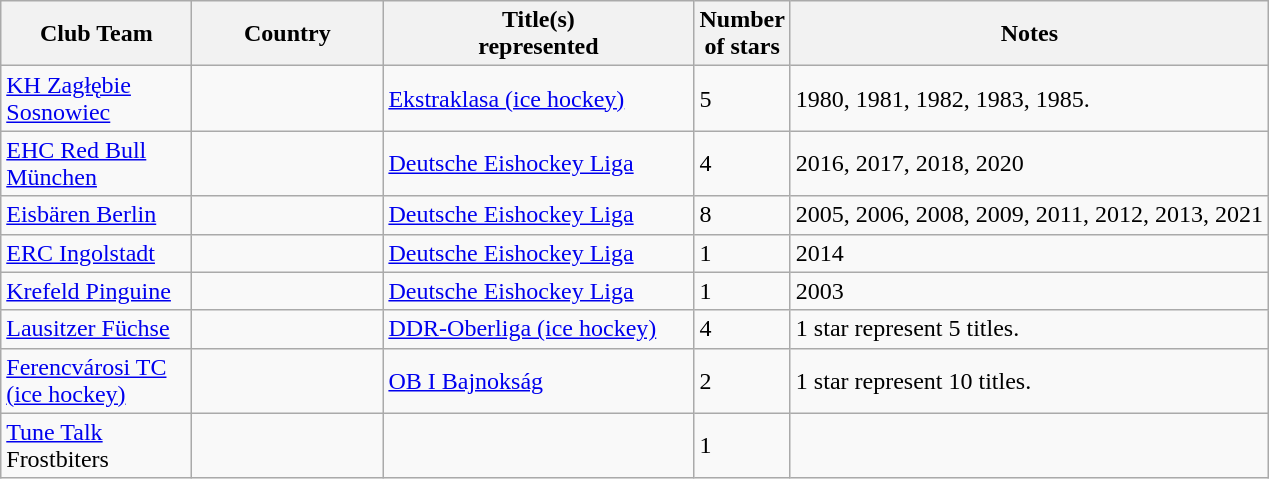<table class="wikitable sortable">
<tr>
<th width=120>Club Team</th>
<th width=120>Country</th>
<th width=200>Title(s)<br>represented</th>
<th>Number<br>of stars</th>
<th class="unsortable">Notes</th>
</tr>
<tr>
<td><a href='#'>KH Zagłębie Sosnowiec</a></td>
<td></td>
<td><a href='#'>Ekstraklasa (ice hockey)</a></td>
<td>5</td>
<td>1980, 1981, 1982, 1983, 1985.</td>
</tr>
<tr>
<td><a href='#'>EHC Red Bull München</a></td>
<td></td>
<td><a href='#'>Deutsche Eishockey Liga</a></td>
<td>4</td>
<td>2016, 2017, 2018, 2020</td>
</tr>
<tr>
<td><a href='#'>Eisbären Berlin</a></td>
<td></td>
<td><a href='#'>Deutsche Eishockey Liga</a></td>
<td>8</td>
<td>2005, 2006, 2008, 2009, 2011, 2012, 2013, 2021</td>
</tr>
<tr>
<td><a href='#'>ERC Ingolstadt</a></td>
<td></td>
<td><a href='#'>Deutsche Eishockey Liga</a></td>
<td>1</td>
<td>2014</td>
</tr>
<tr>
<td><a href='#'>Krefeld Pinguine</a></td>
<td></td>
<td><a href='#'>Deutsche Eishockey Liga</a></td>
<td>1</td>
<td>2003</td>
</tr>
<tr>
<td><a href='#'>Lausitzer Füchse</a></td>
<td></td>
<td><a href='#'>DDR-Oberliga (ice hockey)</a></td>
<td>4</td>
<td>1 star represent 5 titles.</td>
</tr>
<tr>
<td><a href='#'>Ferencvárosi TC (ice hockey)</a></td>
<td></td>
<td><a href='#'>OB I Bajnokság</a></td>
<td>2</td>
<td>1 star represent 10 titles.</td>
</tr>
<tr>
<td><a href='#'>Tune Talk</a> Frostbiters</td>
<td></td>
<td></td>
<td>1</td>
<td></td>
</tr>
</table>
